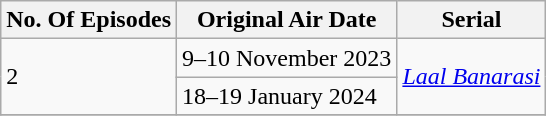<table class="wikitable sortable">
<tr>
<th>No. Of Episodes</th>
<th>Original Air Date</th>
<th>Serial</th>
</tr>
<tr>
<td rowspan="2">2</td>
<td>9–10 November 2023</td>
<td rowspan="2"><em><a href='#'>Laal Banarasi</a></em></td>
</tr>
<tr>
<td>18–19 January 2024</td>
</tr>
<tr>
</tr>
</table>
